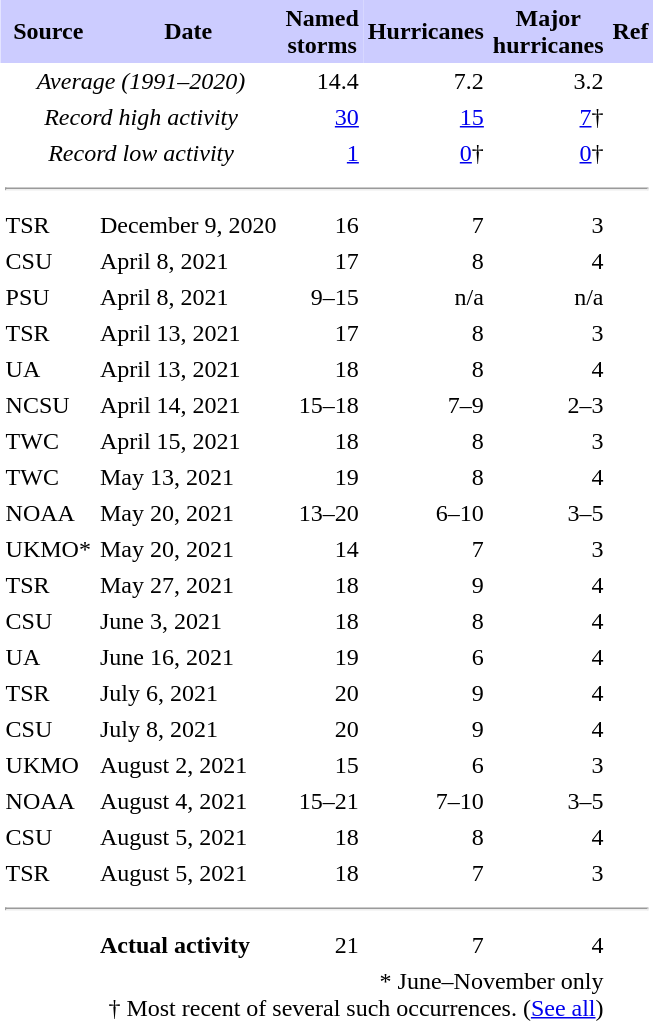<table class="toccolours" cellspacing=0 cellpadding=3 style="float:right; margin-left:1em; text-align:right; clear: right">
<tr style="background:#ccccff">
<td align="center"><strong>Source</strong></td>
<td align="center"><strong>Date</strong></td>
<td align="center"><strong><span>Named<br>storms</span></strong></td>
<td align="center"><strong><span>Hurricanes</span></strong></td>
<td align="center"><strong><span>Major<br>hurricanes</span></strong></td>
<td align="center"><strong><span>Ref</span></strong></td>
</tr>
<tr>
<td align="center" colspan="2"><em>Average <span>(1991–2020)</span></em></td>
<td>14.4</td>
<td>7.2</td>
<td>3.2</td>
<td></td>
</tr>
<tr>
<td align="center" colspan="2"><em>Record high activity</em></td>
<td><a href='#'>30</a></td>
<td><a href='#'>15</a></td>
<td><a href='#'>7</a>†</td>
<td></td>
</tr>
<tr>
<td align="center" colspan="2"><em>Record low activity</em></td>
<td><a href='#'>1</a></td>
<td><a href='#'>0</a>†</td>
<td><a href='#'>0</a>†</td>
<td></td>
</tr>
<tr>
<td colspan="6" style="text-align:center;"><hr></td>
</tr>
<tr>
<td align="left">TSR</td>
<td align="left">December 9, 2020</td>
<td>16</td>
<td>7</td>
<td>3</td>
<td></td>
</tr>
<tr>
<td align="left">CSU</td>
<td align="left">April 8, 2021</td>
<td>17</td>
<td>8</td>
<td>4</td>
<td></td>
</tr>
<tr>
<td align="left">PSU</td>
<td align="left">April 8, 2021</td>
<td>9–15</td>
<td>n/a</td>
<td>n/a</td>
<td></td>
</tr>
<tr>
<td align="left">TSR</td>
<td align="left">April 13, 2021</td>
<td>17</td>
<td>8</td>
<td>3</td>
<td></td>
</tr>
<tr>
<td align="left">UA</td>
<td align="left">April 13, 2021</td>
<td>18</td>
<td>8</td>
<td>4</td>
<td></td>
</tr>
<tr>
<td align="left">NCSU</td>
<td align="left">April 14, 2021</td>
<td>15–18</td>
<td>7–9</td>
<td>2–3</td>
<td></td>
</tr>
<tr>
<td align="left">TWC</td>
<td align="left">April 15, 2021</td>
<td>18</td>
<td>8</td>
<td>3</td>
<td></td>
</tr>
<tr>
<td align="left">TWC</td>
<td align="left">May 13, 2021</td>
<td>19</td>
<td>8</td>
<td>4</td>
<td></td>
</tr>
<tr>
<td align="left">NOAA</td>
<td align="left">May 20, 2021</td>
<td>13–20</td>
<td>6–10</td>
<td>3–5</td>
<td></td>
</tr>
<tr>
<td align="left">UKMO*</td>
<td align="left">May 20, 2021</td>
<td>14</td>
<td>7</td>
<td>3</td>
<td></td>
</tr>
<tr>
<td align="left">TSR</td>
<td align="left">May 27, 2021</td>
<td>18</td>
<td>9</td>
<td>4</td>
<td></td>
</tr>
<tr>
<td align="left">CSU</td>
<td align="left">June 3, 2021</td>
<td>18</td>
<td>8</td>
<td>4</td>
<td></td>
</tr>
<tr>
<td align="left">UA</td>
<td align="left">June 16, 2021</td>
<td>19</td>
<td>6</td>
<td>4</td>
<td></td>
</tr>
<tr>
<td align="left">TSR</td>
<td align="left">July 6, 2021</td>
<td>20</td>
<td>9</td>
<td>4</td>
<td></td>
</tr>
<tr>
<td align="left">CSU</td>
<td align="left">July 8, 2021</td>
<td>20</td>
<td>9</td>
<td>4</td>
<td></td>
</tr>
<tr>
<td align="left">UKMO</td>
<td align="left">August 2, 2021</td>
<td>15</td>
<td>6</td>
<td>3</td>
<td></td>
</tr>
<tr>
<td align="left">NOAA</td>
<td align="left">August 4, 2021</td>
<td>15–21</td>
<td>7–10</td>
<td>3–5</td>
<td></td>
</tr>
<tr>
<td align="left">CSU</td>
<td align="left">August 5, 2021</td>
<td>18</td>
<td>8</td>
<td>4</td>
<td></td>
</tr>
<tr>
<td align="left">TSR</td>
<td align="left">August 5, 2021</td>
<td>18</td>
<td>7</td>
<td>3</td>
<td></td>
</tr>
<tr>
<td colspan="6" style="text-align:center;"><hr></td>
</tr>
<tr>
<td align="left"></td>
<td align="left"><strong>Actual activity</strong></td>
<td>21</td>
<td>7</td>
<td>4</td>
</tr>
<tr>
<td colspan="5">* June–November only<br>† Most recent of several such occurrences. (<a href='#'>See all</a>)</td>
</tr>
</table>
